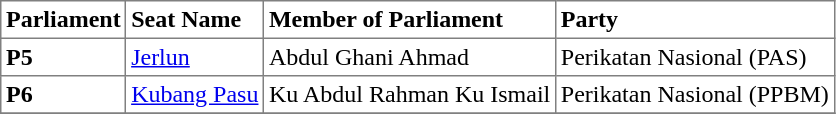<table class="toccolours sortable" border="1" cellpadding="3" style="border-collapse:collapse; text-align: left;">
<tr>
<th align="center">Parliament</th>
<th>Seat Name</th>
<th>Member of Parliament</th>
<th>Party</th>
</tr>
<tr>
<th align="left">P5</th>
<td><a href='#'>Jerlun</a></td>
<td>Abdul Ghani Ahmad</td>
<td>Perikatan Nasional (PAS)</td>
</tr>
<tr>
<th align="left">P6</th>
<td><a href='#'>Kubang Pasu</a></td>
<td>Ku Abdul Rahman Ku Ismail</td>
<td>Perikatan Nasional (PPBM)</td>
</tr>
<tr>
</tr>
</table>
